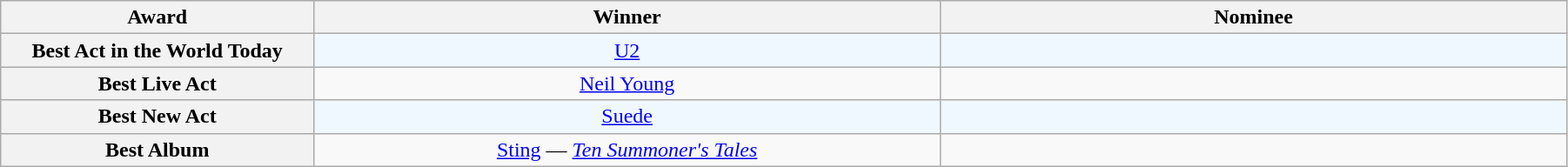<table class="wikitable" rowspan=2 style="text-align: center; width:95%;">
<tr>
<th scope="col" style="width:10%;">Award</th>
<th scope="col" style="width:20%;">Winner</th>
<th scope="col" style="width:20%;">Nominee</th>
</tr>
<tr>
<th scope="row" style="text-align:center">Best Act in the World Today</th>
<td style="background:#F0F8FF"><a href='#'>U2</a></td>
<td style="background:#F0F8FF; font-size: 85%;"></td>
</tr>
<tr>
<th scope="row" style="text-align:center">Best Live Act</th>
<td><a href='#'>Neil Young</a></td>
<td style="font-size: 85%;"></td>
</tr>
<tr>
<th scope="row" style="text-align:center">Best New Act</th>
<td style="background:#F0F8FF"><a href='#'>Suede</a></td>
<td style="background:#F0F8FF; font-size: 85%;"></td>
</tr>
<tr>
<th scope="row" style="text-align:center">Best Album</th>
<td><a href='#'>Sting</a> — <em><a href='#'>Ten Summoner's Tales</a></em></td>
<td style="font-size: 85%;"></td>
</tr>
</table>
